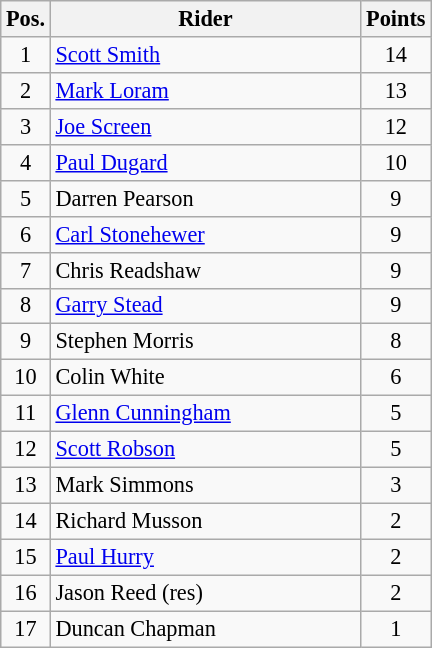<table class=wikitable style="font-size:93%;">
<tr>
<th width=25px>Pos.</th>
<th width=200px>Rider</th>
<th width=40px>Points</th>
</tr>
<tr align=center>
<td>1</td>
<td align=left><a href='#'>Scott Smith</a></td>
<td>14</td>
</tr>
<tr align=center>
<td>2</td>
<td align=left><a href='#'>Mark Loram</a></td>
<td>13</td>
</tr>
<tr align=center>
<td>3</td>
<td align=left><a href='#'>Joe Screen</a></td>
<td>12</td>
</tr>
<tr align=center>
<td>4</td>
<td align=left><a href='#'>Paul Dugard</a></td>
<td>10</td>
</tr>
<tr align=center>
<td>5</td>
<td align=left>Darren Pearson</td>
<td>9</td>
</tr>
<tr align=center>
<td>6</td>
<td align=left><a href='#'>Carl Stonehewer</a></td>
<td>9</td>
</tr>
<tr align=center>
<td>7</td>
<td align=left>Chris Readshaw</td>
<td>9</td>
</tr>
<tr align=center>
<td>8</td>
<td align=left><a href='#'>Garry Stead</a></td>
<td>9</td>
</tr>
<tr align=center>
<td>9</td>
<td align=left>Stephen Morris</td>
<td>8</td>
</tr>
<tr align=center>
<td>10</td>
<td align=left>Colin White</td>
<td>6</td>
</tr>
<tr align=center>
<td>11</td>
<td align=left><a href='#'>Glenn Cunningham</a></td>
<td>5</td>
</tr>
<tr align=center>
<td>12</td>
<td align=left><a href='#'>Scott Robson</a></td>
<td>5</td>
</tr>
<tr align=center>
<td>13</td>
<td align=left>Mark Simmons</td>
<td>3</td>
</tr>
<tr align=center>
<td>14</td>
<td align=left>Richard Musson</td>
<td>2</td>
</tr>
<tr align=center>
<td>15</td>
<td align=left><a href='#'>Paul Hurry</a></td>
<td>2</td>
</tr>
<tr align=center>
<td>16</td>
<td align=left>Jason Reed (res)</td>
<td>2</td>
</tr>
<tr align=center>
<td>17</td>
<td align=left>Duncan Chapman</td>
<td>1</td>
</tr>
</table>
